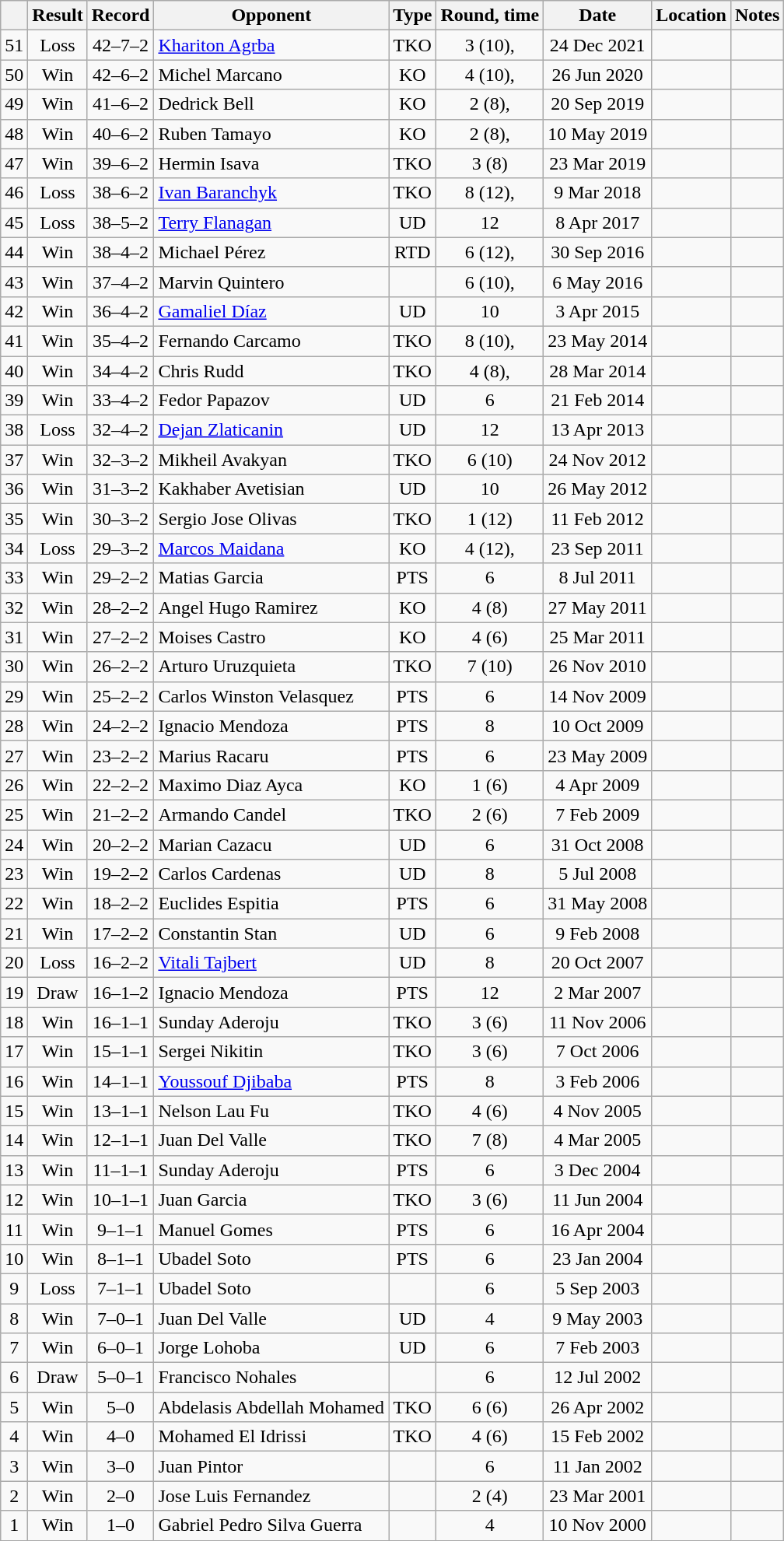<table class="wikitable" style="text-align:center">
<tr>
<th></th>
<th>Result</th>
<th>Record</th>
<th>Opponent</th>
<th>Type</th>
<th>Round, time</th>
<th>Date</th>
<th>Location</th>
<th>Notes</th>
</tr>
<tr>
<td>51</td>
<td>Loss</td>
<td>42–7–2</td>
<td style="text-align:left;"><a href='#'>Khariton Agrba</a></td>
<td>TKO</td>
<td>3 (10), </td>
<td>24 Dec 2021</td>
<td style="text-align:left;"></td>
<td style="text-align:left;"></td>
</tr>
<tr>
<td>50</td>
<td>Win</td>
<td>42–6–2</td>
<td style="text-align:left;">Michel Marcano</td>
<td>KO</td>
<td>4 (10), </td>
<td>26 Jun 2020</td>
<td style="text-align:left;"></td>
<td></td>
</tr>
<tr>
<td>49</td>
<td>Win</td>
<td>41–6–2</td>
<td style="text-align:left;">Dedrick Bell</td>
<td>KO</td>
<td>2 (8), </td>
<td>20 Sep 2019</td>
<td style="text-align:left;"></td>
<td></td>
</tr>
<tr>
<td>48</td>
<td>Win</td>
<td>40–6–2</td>
<td style="text-align:left;">Ruben Tamayo</td>
<td>KO</td>
<td>2 (8), </td>
<td>10 May 2019</td>
<td style="text-align:left;"></td>
<td></td>
</tr>
<tr>
<td>47</td>
<td>Win</td>
<td>39–6–2</td>
<td style="text-align:left;">Hermin Isava</td>
<td>TKO</td>
<td>3 (8)</td>
<td>23 Mar 2019</td>
<td style="text-align:left;"></td>
<td></td>
</tr>
<tr>
<td>46</td>
<td>Loss</td>
<td>38–6–2</td>
<td style="text-align:left;"><a href='#'>Ivan Baranchyk</a></td>
<td>TKO</td>
<td>8 (12), </td>
<td>9 Mar 2018</td>
<td style="text-align:left;"></td>
<td></td>
</tr>
<tr>
<td>45</td>
<td>Loss</td>
<td>38–5–2</td>
<td style="text-align:left;"><a href='#'>Terry Flanagan</a></td>
<td>UD</td>
<td>12</td>
<td>8 Apr 2017</td>
<td style="text-align:left;"></td>
<td style="text-align:left;"></td>
</tr>
<tr>
<td>44</td>
<td>Win</td>
<td>38–4–2</td>
<td style="text-align:left;">Michael Pérez</td>
<td>RTD</td>
<td>6 (12), </td>
<td>30 Sep 2016</td>
<td style="text-align:left;"></td>
<td></td>
</tr>
<tr>
<td>43</td>
<td>Win</td>
<td>37–4–2</td>
<td style="text-align:left;">Marvin Quintero</td>
<td></td>
<td>6 (10), </td>
<td>6 May 2016</td>
<td style="text-align:left;"></td>
<td style="text-align:left;"></td>
</tr>
<tr>
<td>42</td>
<td>Win</td>
<td>36–4–2</td>
<td style="text-align:left;"><a href='#'>Gamaliel Díaz</a></td>
<td>UD</td>
<td>10</td>
<td>3 Apr 2015</td>
<td style="text-align:left;"></td>
<td style="text-align:left;"></td>
</tr>
<tr>
<td>41</td>
<td>Win</td>
<td>35–4–2</td>
<td style="text-align:left;">Fernando Carcamo</td>
<td>TKO</td>
<td>8 (10), </td>
<td>23 May 2014</td>
<td style="text-align:left;"></td>
<td style="text-align:left;"></td>
</tr>
<tr>
<td>40</td>
<td>Win</td>
<td>34–4–2</td>
<td style="text-align:left;">Chris Rudd</td>
<td>TKO</td>
<td>4 (8), </td>
<td>28 Mar 2014</td>
<td style="text-align:left;"></td>
<td style="text-align:left;"></td>
</tr>
<tr>
<td>39</td>
<td>Win</td>
<td>33–4–2</td>
<td style="text-align:left;">Fedor Papazov</td>
<td>UD</td>
<td>6</td>
<td>21 Feb 2014</td>
<td style="text-align:left;"></td>
<td style="text-align:left;"></td>
</tr>
<tr>
<td>38</td>
<td>Loss</td>
<td>32–4–2</td>
<td style="text-align:left;"><a href='#'>Dejan Zlaticanin</a></td>
<td>UD</td>
<td>12</td>
<td>13 Apr 2013</td>
<td style="text-align:left;"></td>
<td style="text-align:left;"></td>
</tr>
<tr>
<td>37</td>
<td>Win</td>
<td>32–3–2</td>
<td style="text-align:left;">Mikheil Avakyan</td>
<td>TKO</td>
<td>6 (10)</td>
<td>24 Nov 2012</td>
<td style="text-align:left;"></td>
<td></td>
</tr>
<tr>
<td>36</td>
<td>Win</td>
<td>31–3–2</td>
<td style="text-align:left;">Kakhaber Avetisian</td>
<td>UD</td>
<td>10</td>
<td>26 May 2012</td>
<td style="text-align:left;"></td>
<td></td>
</tr>
<tr>
<td>35</td>
<td>Win</td>
<td>30–3–2</td>
<td style="text-align:left;">Sergio Jose Olivas</td>
<td>TKO</td>
<td>1 (12)</td>
<td>11 Feb 2012</td>
<td style="text-align:left;"></td>
<td style="text-align:left;"></td>
</tr>
<tr>
<td>34</td>
<td>Loss</td>
<td>29–3–2</td>
<td style="text-align:left;"><a href='#'>Marcos Maidana</a></td>
<td>KO</td>
<td>4 (12), </td>
<td>23 Sep 2011</td>
<td style="text-align:left;"></td>
<td style="text-align:left;"></td>
</tr>
<tr>
<td>33</td>
<td>Win</td>
<td>29–2–2</td>
<td style="text-align:left;">Matias Garcia</td>
<td>PTS</td>
<td>6</td>
<td>8 Jul 2011</td>
<td style="text-align:left;"></td>
<td></td>
</tr>
<tr>
<td>32</td>
<td>Win</td>
<td>28–2–2</td>
<td style="text-align:left;">Angel Hugo Ramirez</td>
<td>KO</td>
<td>4 (8)</td>
<td>27 May 2011</td>
<td style="text-align:left;"></td>
<td></td>
</tr>
<tr>
<td>31</td>
<td>Win</td>
<td>27–2–2</td>
<td style="text-align:left;">Moises Castro</td>
<td>KO</td>
<td>4 (6)</td>
<td>25 Mar 2011</td>
<td style="text-align:left;"></td>
<td></td>
</tr>
<tr>
<td>30</td>
<td>Win</td>
<td>26–2–2</td>
<td style="text-align:left;">Arturo Uruzquieta</td>
<td>TKO</td>
<td>7 (10)</td>
<td>26 Nov 2010</td>
<td style="text-align:left;"></td>
<td style="text-align:left;"></td>
</tr>
<tr>
<td>29</td>
<td>Win</td>
<td>25–2–2</td>
<td style="text-align:left;">Carlos Winston Velasquez</td>
<td>PTS</td>
<td>6</td>
<td>14 Nov 2009</td>
<td style="text-align:left;"></td>
<td></td>
</tr>
<tr>
<td>28</td>
<td>Win</td>
<td>24–2–2</td>
<td style="text-align:left;">Ignacio Mendoza</td>
<td>PTS</td>
<td>8</td>
<td>10 Oct 2009</td>
<td style="text-align:left;"></td>
<td></td>
</tr>
<tr>
<td>27</td>
<td>Win</td>
<td>23–2–2</td>
<td style="text-align:left;">Marius Racaru</td>
<td>PTS</td>
<td>6</td>
<td>23 May 2009</td>
<td style="text-align:left;"></td>
<td></td>
</tr>
<tr>
<td>26</td>
<td>Win</td>
<td>22–2–2</td>
<td style="text-align:left;">Maximo Diaz Ayca</td>
<td>KO</td>
<td>1 (6)</td>
<td>4 Apr 2009</td>
<td style="text-align:left;"></td>
<td></td>
</tr>
<tr>
<td>25</td>
<td>Win</td>
<td>21–2–2</td>
<td style="text-align:left;">Armando Candel</td>
<td>TKO</td>
<td>2 (6)</td>
<td>7 Feb 2009</td>
<td style="text-align:left;"></td>
<td></td>
</tr>
<tr>
<td>24</td>
<td>Win</td>
<td>20–2–2</td>
<td style="text-align:left;">Marian Cazacu</td>
<td>UD</td>
<td>6</td>
<td>31 Oct 2008</td>
<td style="text-align:left;"></td>
<td></td>
</tr>
<tr>
<td>23</td>
<td>Win</td>
<td>19–2–2</td>
<td style="text-align:left;">Carlos Cardenas</td>
<td>UD</td>
<td>8</td>
<td>5 Jul 2008</td>
<td style="text-align:left;"></td>
<td></td>
</tr>
<tr>
<td>22</td>
<td>Win</td>
<td>18–2–2</td>
<td style="text-align:left;">Euclides Espitia</td>
<td>PTS</td>
<td>6</td>
<td>31 May 2008</td>
<td style="text-align:left;"></td>
<td></td>
</tr>
<tr>
<td>21</td>
<td>Win</td>
<td>17–2–2</td>
<td style="text-align:left;">Constantin Stan</td>
<td>UD</td>
<td>6</td>
<td>9 Feb 2008</td>
<td style="text-align:left;"></td>
<td></td>
</tr>
<tr>
<td>20</td>
<td>Loss</td>
<td>16–2–2</td>
<td style="text-align:left;"><a href='#'>Vitali Tajbert</a></td>
<td>UD</td>
<td>8</td>
<td>20 Oct 2007</td>
<td style="text-align:left;"></td>
<td></td>
</tr>
<tr>
<td>19</td>
<td>Draw</td>
<td>16–1–2</td>
<td style="text-align:left;">Ignacio Mendoza</td>
<td>PTS</td>
<td>12</td>
<td>2 Mar 2007</td>
<td style="text-align:left;"></td>
<td style="text-align:left;"></td>
</tr>
<tr>
<td>18</td>
<td>Win</td>
<td>16–1–1</td>
<td style="text-align:left;">Sunday Aderoju</td>
<td>TKO</td>
<td>3 (6)</td>
<td>11 Nov 2006</td>
<td style="text-align:left;"></td>
<td></td>
</tr>
<tr>
<td>17</td>
<td>Win</td>
<td>15–1–1</td>
<td style="text-align:left;">Sergei Nikitin</td>
<td>TKO</td>
<td>3 (6)</td>
<td>7 Oct 2006</td>
<td style="text-align:left;"></td>
<td></td>
</tr>
<tr>
<td>16</td>
<td>Win</td>
<td>14–1–1</td>
<td style="text-align:left;"><a href='#'>Youssouf Djibaba</a></td>
<td>PTS</td>
<td>8</td>
<td>3 Feb 2006</td>
<td style="text-align:left;"></td>
<td></td>
</tr>
<tr>
<td>15</td>
<td>Win</td>
<td>13–1–1</td>
<td style="text-align:left;">Nelson Lau Fu</td>
<td>TKO</td>
<td>4 (6)</td>
<td>4 Nov 2005</td>
<td style="text-align:left;"></td>
<td></td>
</tr>
<tr>
<td>14</td>
<td>Win</td>
<td>12–1–1</td>
<td style="text-align:left;">Juan Del Valle</td>
<td>TKO</td>
<td>7 (8)</td>
<td>4 Mar 2005</td>
<td style="text-align:left;"></td>
<td></td>
</tr>
<tr>
<td>13</td>
<td>Win</td>
<td>11–1–1</td>
<td style="text-align:left;">Sunday Aderoju</td>
<td>PTS</td>
<td>6</td>
<td>3 Dec 2004</td>
<td style="text-align:left;"></td>
<td></td>
</tr>
<tr>
<td>12</td>
<td>Win</td>
<td>10–1–1</td>
<td style="text-align:left;">Juan Garcia</td>
<td>TKO</td>
<td>3 (6)</td>
<td>11 Jun 2004</td>
<td style="text-align:left;"></td>
<td></td>
</tr>
<tr>
<td>11</td>
<td>Win</td>
<td>9–1–1</td>
<td style="text-align:left;">Manuel Gomes</td>
<td>PTS</td>
<td>6</td>
<td>16 Apr 2004</td>
<td style="text-align:left;"></td>
<td></td>
</tr>
<tr>
<td>10</td>
<td>Win</td>
<td>8–1–1</td>
<td style="text-align:left;">Ubadel Soto</td>
<td>PTS</td>
<td>6</td>
<td>23 Jan 2004</td>
<td style="text-align:left;"></td>
<td></td>
</tr>
<tr>
<td>9</td>
<td>Loss</td>
<td>7–1–1</td>
<td style="text-align:left;">Ubadel Soto</td>
<td></td>
<td>6</td>
<td>5 Sep 2003</td>
<td style="text-align:left;"></td>
<td></td>
</tr>
<tr>
<td>8</td>
<td>Win</td>
<td>7–0–1</td>
<td style="text-align:left;">Juan Del Valle</td>
<td>UD</td>
<td>4</td>
<td>9 May 2003</td>
<td style="text-align:left;"></td>
<td></td>
</tr>
<tr>
<td>7</td>
<td>Win</td>
<td>6–0–1</td>
<td style="text-align:left;">Jorge Lohoba</td>
<td>UD</td>
<td>6</td>
<td>7 Feb 2003</td>
<td style="text-align:left;"></td>
<td></td>
</tr>
<tr>
<td>6</td>
<td>Draw</td>
<td>5–0–1</td>
<td style="text-align:left;">Francisco Nohales</td>
<td></td>
<td>6</td>
<td>12 Jul 2002</td>
<td style="text-align:left;"></td>
<td></td>
</tr>
<tr>
<td>5</td>
<td>Win</td>
<td>5–0</td>
<td style="text-align:left;">Abdelasis Abdellah Mohamed</td>
<td>TKO</td>
<td>6 (6)</td>
<td>26 Apr 2002</td>
<td style="text-align:left;"></td>
<td></td>
</tr>
<tr>
<td>4</td>
<td>Win</td>
<td>4–0</td>
<td style="text-align:left;">Mohamed El Idrissi</td>
<td>TKO</td>
<td>4 (6)</td>
<td>15 Feb 2002</td>
<td style="text-align:left;"></td>
<td></td>
</tr>
<tr>
<td>3</td>
<td>Win</td>
<td>3–0</td>
<td style="text-align:left;">Juan Pintor</td>
<td></td>
<td>6</td>
<td>11 Jan 2002</td>
<td style="text-align:left;"></td>
<td></td>
</tr>
<tr>
<td>2</td>
<td>Win</td>
<td>2–0</td>
<td style="text-align:left;">Jose Luis Fernandez</td>
<td></td>
<td>2 (4)</td>
<td>23 Mar 2001</td>
<td style="text-align:left;"></td>
<td></td>
</tr>
<tr>
<td>1</td>
<td>Win</td>
<td>1–0</td>
<td style="text-align:left;">Gabriel Pedro Silva Guerra</td>
<td></td>
<td>4</td>
<td>10 Nov 2000</td>
<td style="text-align:left;"></td>
<td></td>
</tr>
</table>
